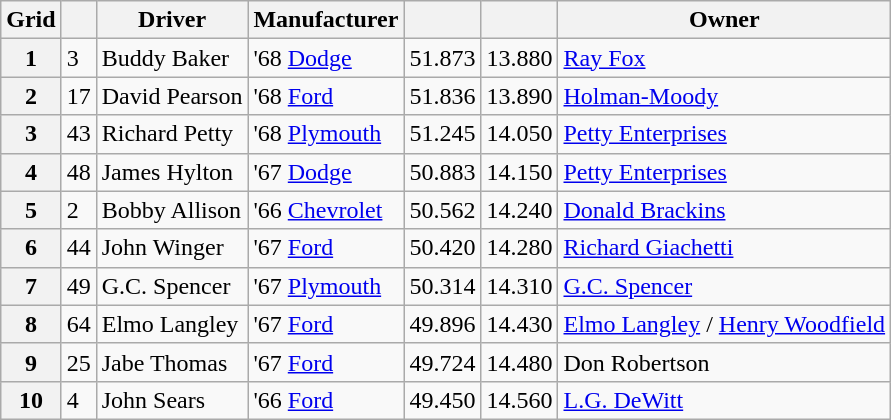<table class="wikitable">
<tr>
<th>Grid</th>
<th></th>
<th>Driver</th>
<th>Manufacturer</th>
<th></th>
<th></th>
<th>Owner</th>
</tr>
<tr>
<th>1</th>
<td>3</td>
<td>Buddy Baker</td>
<td>'68 <a href='#'>Dodge</a></td>
<td>51.873</td>
<td>13.880</td>
<td><a href='#'>Ray Fox</a></td>
</tr>
<tr>
<th>2</th>
<td>17</td>
<td>David Pearson</td>
<td>'68 <a href='#'>Ford</a></td>
<td>51.836</td>
<td>13.890</td>
<td><a href='#'>Holman-Moody</a></td>
</tr>
<tr>
<th>3</th>
<td>43</td>
<td>Richard Petty</td>
<td>'68 <a href='#'>Plymouth</a></td>
<td>51.245</td>
<td>14.050</td>
<td><a href='#'>Petty Enterprises</a></td>
</tr>
<tr>
<th>4</th>
<td>48</td>
<td>James Hylton</td>
<td>'67 <a href='#'>Dodge</a></td>
<td>50.883</td>
<td>14.150</td>
<td><a href='#'>Petty Enterprises</a></td>
</tr>
<tr>
<th>5</th>
<td>2</td>
<td>Bobby Allison</td>
<td>'66 <a href='#'>Chevrolet</a></td>
<td>50.562</td>
<td>14.240</td>
<td><a href='#'>Donald Brackins</a></td>
</tr>
<tr>
<th>6</th>
<td>44</td>
<td>John Winger</td>
<td>'67 <a href='#'>Ford</a></td>
<td>50.420</td>
<td>14.280</td>
<td><a href='#'>Richard Giachetti</a></td>
</tr>
<tr>
<th>7</th>
<td>49</td>
<td>G.C. Spencer</td>
<td>'67 <a href='#'>Plymouth</a></td>
<td>50.314</td>
<td>14.310</td>
<td><a href='#'>G.C. Spencer</a></td>
</tr>
<tr>
<th>8</th>
<td>64</td>
<td>Elmo Langley</td>
<td>'67 <a href='#'>Ford</a></td>
<td>49.896</td>
<td>14.430</td>
<td><a href='#'>Elmo Langley</a> / <a href='#'>Henry Woodfield</a></td>
</tr>
<tr>
<th>9</th>
<td>25</td>
<td>Jabe Thomas</td>
<td>'67 <a href='#'>Ford</a></td>
<td>49.724</td>
<td>14.480</td>
<td>Don Robertson</td>
</tr>
<tr>
<th>10</th>
<td>4</td>
<td>John Sears</td>
<td>'66 <a href='#'>Ford</a></td>
<td>49.450</td>
<td>14.560</td>
<td><a href='#'>L.G. DeWitt</a></td>
</tr>
</table>
